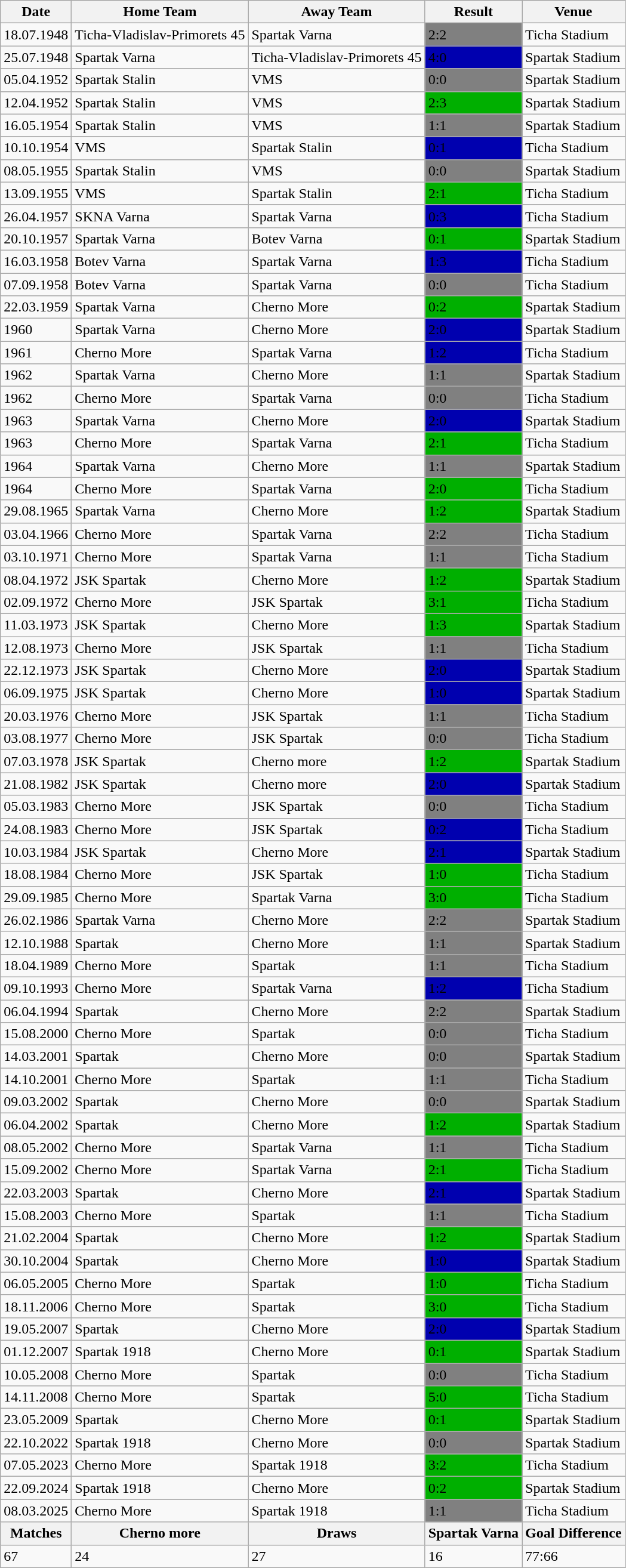<table class="wikitable">
<tr>
<th>Date</th>
<th>Home Team</th>
<th>Away Team</th>
<th>Result</th>
<th>Venue</th>
</tr>
<tr>
<td>18.07.1948</td>
<td>Ticha-Vladislav-Primorets 45</td>
<td>Spartak Varna</td>
<td bgcolor="#808080">2:2</td>
<td>Ticha Stadium</td>
</tr>
<tr>
<td>25.07.1948</td>
<td>Spartak Varna</td>
<td>Ticha-Vladislav-Primorets 45</td>
<td bgcolor="#0000AF">4:0</td>
<td>Spartak Stadium</td>
</tr>
<tr>
<td>05.04.1952</td>
<td>Spartak Stalin</td>
<td>VMS</td>
<td bgcolor="#808080">0:0</td>
<td>Spartak Stadium</td>
</tr>
<tr>
<td>12.04.1952</td>
<td>Spartak Stalin</td>
<td>VMS</td>
<td bgcolor="#00AF00">2:3</td>
<td>Spartak Stadium</td>
</tr>
<tr>
<td>16.05.1954</td>
<td>Spartak Stalin</td>
<td>VMS</td>
<td bgcolor="#808080">1:1</td>
<td>Spartak Stadium</td>
</tr>
<tr>
<td>10.10.1954</td>
<td>VMS</td>
<td>Spartak Stalin</td>
<td bgcolor="#0000AF">0:1</td>
<td>Ticha Stadium</td>
</tr>
<tr>
<td>08.05.1955</td>
<td>Spartak Stalin</td>
<td>VMS</td>
<td bgcolor="#808080">0:0</td>
<td>Spartak Stadium</td>
</tr>
<tr>
<td>13.09.1955</td>
<td>VMS</td>
<td>Spartak Stalin</td>
<td bgcolor="#00AF00">2:1</td>
<td>Ticha Stadium</td>
</tr>
<tr>
<td>26.04.1957</td>
<td>SKNA Varna</td>
<td>Spartak Varna</td>
<td bgcolor="#0000AF">0:3</td>
<td>Ticha Stadium</td>
</tr>
<tr>
<td>20.10.1957</td>
<td>Spartak Varna</td>
<td>Botev Varna</td>
<td bgcolor="#00AF00">0:1</td>
<td>Spartak Stadium</td>
</tr>
<tr>
<td>16.03.1958</td>
<td>Botev Varna</td>
<td>Spartak Varna</td>
<td bgcolor="#0000AF">1:3</td>
<td>Ticha Stadium</td>
</tr>
<tr>
<td>07.09.1958</td>
<td>Botev Varna</td>
<td>Spartak Varna</td>
<td bgcolor="#808080">0:0</td>
<td>Ticha Stadium</td>
</tr>
<tr>
<td>22.03.1959</td>
<td>Spartak Varna</td>
<td>Cherno More</td>
<td bgcolor="#00AF00">0:2</td>
<td>Spartak Stadium</td>
</tr>
<tr>
<td>1960</td>
<td>Spartak Varna</td>
<td>Cherno More</td>
<td bgcolor="#0000AF">2:0</td>
<td>Spartak Stadium</td>
</tr>
<tr>
<td>1961</td>
<td>Cherno More</td>
<td>Spartak Varna</td>
<td bgcolor="#0000AF">1:2</td>
<td>Ticha Stadium</td>
</tr>
<tr>
<td>1962</td>
<td>Spartak Varna</td>
<td>Cherno More</td>
<td bgcolor="#808080">1:1</td>
<td>Spartak Stadium</td>
</tr>
<tr>
<td>1962</td>
<td>Cherno More</td>
<td>Spartak Varna</td>
<td bgcolor="#808080">0:0</td>
<td>Ticha Stadium</td>
</tr>
<tr>
<td>1963</td>
<td>Spartak Varna</td>
<td>Cherno More</td>
<td bgcolor="#0000AF">2:0</td>
<td>Spartak Stadium</td>
</tr>
<tr>
<td>1963</td>
<td>Cherno More</td>
<td>Spartak Varna</td>
<td bgcolor="#00AF00">2:1</td>
<td>Ticha Stadium</td>
</tr>
<tr>
<td>1964</td>
<td>Spartak Varna</td>
<td>Cherno More</td>
<td bgcolor="#808080">1:1</td>
<td>Spartak Stadium</td>
</tr>
<tr>
<td>1964</td>
<td>Cherno More</td>
<td>Spartak Varna</td>
<td bgcolor="#00AF00">2:0</td>
<td>Ticha Stadium</td>
</tr>
<tr>
<td>29.08.1965</td>
<td>Spartak Varna</td>
<td>Cherno More</td>
<td bgcolor="#00AF00">1:2</td>
<td>Spartak Stadium</td>
</tr>
<tr>
<td>03.04.1966</td>
<td>Cherno More</td>
<td>Spartak Varna</td>
<td bgcolor="#808080">2:2</td>
<td>Ticha Stadium</td>
</tr>
<tr>
<td>03.10.1971</td>
<td>Cherno More</td>
<td>Spartak Varna</td>
<td bgcolor="#808080">1:1</td>
<td>Ticha Stadium</td>
</tr>
<tr>
<td>08.04.1972</td>
<td>JSK Spartak</td>
<td>Cherno More</td>
<td bgcolor="#00AF00">1:2</td>
<td>Spartak Stadium</td>
</tr>
<tr>
<td>02.09.1972</td>
<td>Cherno More</td>
<td>JSK Spartak</td>
<td bgcolor="#00AF00">3:1</td>
<td>Ticha Stadium</td>
</tr>
<tr>
<td>11.03.1973</td>
<td>JSK Spartak</td>
<td>Cherno More</td>
<td bgcolor="#00AF00">1:3</td>
<td>Spartak Stadium</td>
</tr>
<tr>
<td>12.08.1973</td>
<td>Cherno More</td>
<td>JSK Spartak</td>
<td bgcolor="#808080">1:1</td>
<td>Ticha Stadium</td>
</tr>
<tr>
<td>22.12.1973</td>
<td>JSK Spartak</td>
<td>Cherno More</td>
<td bgcolor="#0000AF">2:0</td>
<td>Spartak Stadium</td>
</tr>
<tr>
<td>06.09.1975</td>
<td>JSK Spartak</td>
<td>Cherno More</td>
<td bgcolor="#0000AF">1:0</td>
<td>Spartak Stadium</td>
</tr>
<tr>
<td>20.03.1976</td>
<td>Cherno More</td>
<td>JSK Spartak</td>
<td bgcolor="#808080">1:1</td>
<td>Ticha Stadium</td>
</tr>
<tr>
<td>03.08.1977</td>
<td>Cherno More</td>
<td>JSK Spartak</td>
<td bgcolor="#808080">0:0</td>
<td>Ticha Stadium</td>
</tr>
<tr>
<td>07.03.1978</td>
<td>JSK Spartak</td>
<td>Cherno more</td>
<td bgcolor="#00AF00">1:2</td>
<td>Spartak Stadium</td>
</tr>
<tr>
<td>21.08.1982</td>
<td>JSK Spartak</td>
<td>Cherno more</td>
<td bgcolor="#0000AF">2:0</td>
<td>Spartak Stadium</td>
</tr>
<tr>
<td>05.03.1983</td>
<td>Cherno More</td>
<td>JSK Spartak</td>
<td bgcolor="#808080">0:0</td>
<td>Ticha Stadium</td>
</tr>
<tr>
<td>24.08.1983</td>
<td>Cherno More</td>
<td>JSK Spartak</td>
<td bgcolor="#0000AF">0:2</td>
<td>Ticha Stadium</td>
</tr>
<tr>
<td>10.03.1984</td>
<td>JSK Spartak</td>
<td>Cherno More</td>
<td bgcolor="#0000AF">2:1</td>
<td>Spartak Stadium</td>
</tr>
<tr>
<td>18.08.1984</td>
<td>Cherno More</td>
<td>JSK Spartak</td>
<td bgcolor="#00AF00">1:0</td>
<td>Ticha Stadium</td>
</tr>
<tr>
<td>29.09.1985</td>
<td>Cherno More</td>
<td>Spartak Varna</td>
<td bgcolor="#00AF00">3:0</td>
<td>Ticha Stadium</td>
</tr>
<tr>
<td>26.02.1986</td>
<td>Spartak Varna</td>
<td>Cherno More</td>
<td bgcolor="#808080">2:2</td>
<td>Spartak Stadium</td>
</tr>
<tr>
<td>12.10.1988</td>
<td>Spartak</td>
<td>Cherno More</td>
<td bgcolor="#808080">1:1</td>
<td>Spartak Stadium</td>
</tr>
<tr>
<td>18.04.1989</td>
<td>Cherno More</td>
<td>Spartak</td>
<td bgcolor="#808080">1:1</td>
<td>Ticha Stadium</td>
</tr>
<tr>
<td>09.10.1993</td>
<td>Cherno More</td>
<td>Spartak Varna</td>
<td bgcolor="#0000AF">1:2</td>
<td>Ticha Stadium</td>
</tr>
<tr>
<td>06.04.1994</td>
<td>Spartak</td>
<td>Cherno More</td>
<td bgcolor="#808080">2:2</td>
<td>Spartak Stadium</td>
</tr>
<tr>
<td>15.08.2000</td>
<td>Cherno More</td>
<td>Spartak</td>
<td bgcolor="#808080">0:0</td>
<td>Ticha Stadium</td>
</tr>
<tr>
<td>14.03.2001</td>
<td>Spartak</td>
<td>Cherno More</td>
<td bgcolor="#808080">0:0</td>
<td>Spartak Stadium</td>
</tr>
<tr>
<td>14.10.2001</td>
<td>Cherno More</td>
<td>Spartak</td>
<td bgcolor="#808080">1:1</td>
<td>Ticha Stadium</td>
</tr>
<tr>
<td>09.03.2002</td>
<td>Spartak</td>
<td>Cherno More</td>
<td bgcolor="#808080">0:0</td>
<td>Spartak Stadium</td>
</tr>
<tr>
<td>06.04.2002</td>
<td>Spartak</td>
<td>Cherno More</td>
<td bgcolor="#00AF00">1:2</td>
<td>Spartak Stadium</td>
</tr>
<tr>
<td>08.05.2002</td>
<td>Cherno More</td>
<td>Spartak Varna</td>
<td bgcolor="#808080">1:1</td>
<td>Ticha Stadium</td>
</tr>
<tr>
<td>15.09.2002</td>
<td>Cherno More</td>
<td>Spartak Varna</td>
<td bgcolor="#00AF00">2:1</td>
<td>Ticha Stadium</td>
</tr>
<tr>
<td>22.03.2003</td>
<td>Spartak</td>
<td>Cherno More</td>
<td bgcolor="#0000AF">2:1</td>
<td>Spartak Stadium</td>
</tr>
<tr>
<td>15.08.2003</td>
<td>Cherno More</td>
<td>Spartak</td>
<td bgcolor="#808080">1:1</td>
<td>Ticha Stadium</td>
</tr>
<tr>
<td>21.02.2004</td>
<td>Spartak</td>
<td>Cherno More</td>
<td bgcolor="#00AF00">1:2</td>
<td>Spartak Stadium</td>
</tr>
<tr>
<td>30.10.2004</td>
<td>Spartak</td>
<td>Cherno More</td>
<td bgcolor="#0000AF">1:0</td>
<td>Spartak Stadium</td>
</tr>
<tr>
<td>06.05.2005</td>
<td>Cherno More</td>
<td>Spartak</td>
<td bgcolor="#00AF00">1:0</td>
<td>Ticha Stadium</td>
</tr>
<tr>
<td>18.11.2006</td>
<td>Cherno More</td>
<td>Spartak</td>
<td bgcolor="#00AF00">3:0</td>
<td>Ticha Stadium</td>
</tr>
<tr>
<td>19.05.2007</td>
<td>Spartak</td>
<td>Cherno More</td>
<td bgcolor="#0000AF">2:0</td>
<td>Spartak Stadium</td>
</tr>
<tr>
<td>01.12.2007</td>
<td>Spartak 1918</td>
<td>Cherno More</td>
<td bgcolor="#00AF00">0:1</td>
<td>Spartak Stadium</td>
</tr>
<tr>
<td>10.05.2008</td>
<td>Cherno More</td>
<td>Spartak</td>
<td bgcolor="#808080">0:0</td>
<td>Ticha Stadium</td>
</tr>
<tr>
<td>14.11.2008</td>
<td>Cherno More</td>
<td>Spartak</td>
<td bgcolor="#00AF00">5:0</td>
<td>Ticha Stadium</td>
</tr>
<tr>
<td>23.05.2009</td>
<td>Spartak</td>
<td>Cherno More</td>
<td bgcolor="#00AF00">0:1</td>
<td>Spartak Stadium</td>
</tr>
<tr>
<td>22.10.2022</td>
<td>Spartak 1918</td>
<td>Cherno More</td>
<td bgcolor="#808080">0:0</td>
<td>Spartak Stadium</td>
</tr>
<tr>
<td>07.05.2023</td>
<td>Cherno More</td>
<td>Spartak 1918</td>
<td bgcolor="#00AF00">3:2</td>
<td>Ticha Stadium</td>
</tr>
<tr>
<td>22.09.2024</td>
<td>Spartak 1918</td>
<td>Cherno More</td>
<td bgcolor="#00AF00">0:2</td>
<td>Spartak Stadium</td>
</tr>
<tr>
<td>08.03.2025</td>
<td>Cherno More</td>
<td>Spartak 1918</td>
<td bgcolor="#808080">1:1</td>
<td>Ticha Stadium</td>
</tr>
<tr>
<th>Matches</th>
<th>Cherno more</th>
<th>Draws</th>
<th>Spartak Varna</th>
<th>Goal Difference</th>
</tr>
<tr>
<td>67</td>
<td>24</td>
<td>27</td>
<td>16</td>
<td>77:66</td>
</tr>
</table>
